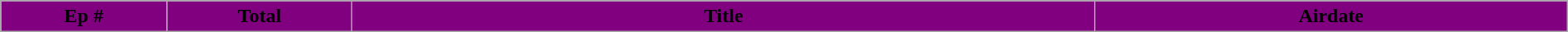<table class="wikitable plainrowheaders" style="width:100%;">
<tr>
<th style="background:purple; width:1%;"><span>Ep #</span></th>
<th style="background:purple; width:1%;"><span>Total</span></th>
<th style="background:purple; width:5%;"><span>Title</span></th>
<th style="background:purple; width:3%;"><span>Airdate</span><br>







</th>
</tr>
</table>
